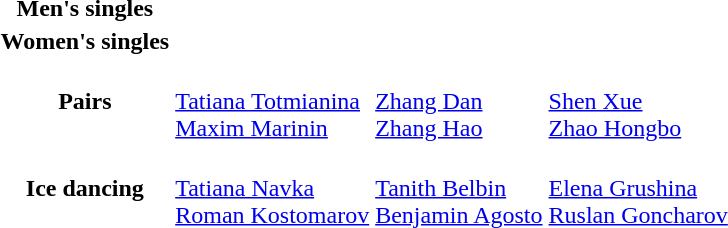<table>
<tr>
<th scope="row">Men's singles<br></th>
<td></td>
<td></td>
<td></td>
</tr>
<tr>
<th scope="row">Women's singles<br></th>
<td></td>
<td></td>
<td></td>
</tr>
<tr>
<th scope="row">Pairs<br></th>
<td><br><a href='#'>Tatiana Totmianina</a><br><a href='#'>Maxim Marinin</a></td>
<td><br><a href='#'>Zhang Dan</a><br><a href='#'>Zhang Hao</a></td>
<td><br><a href='#'>Shen Xue</a><br><a href='#'>Zhao Hongbo</a></td>
</tr>
<tr>
<th scope="row">Ice dancing<br></th>
<td><br><a href='#'>Tatiana Navka</a><br><a href='#'>Roman Kostomarov</a></td>
<td><br><a href='#'>Tanith Belbin</a><br><a href='#'>Benjamin Agosto</a></td>
<td><br><a href='#'>Elena Grushina</a><br><a href='#'>Ruslan Goncharov</a></td>
</tr>
</table>
